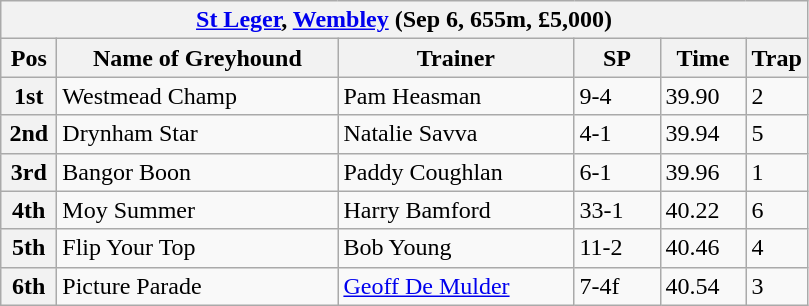<table class="wikitable">
<tr>
<th colspan="6"><a href='#'>St Leger</a>, <a href='#'>Wembley</a> (Sep 6, 655m, £5,000)</th>
</tr>
<tr>
<th width=30>Pos</th>
<th width=180>Name of Greyhound</th>
<th width=150>Trainer</th>
<th width=50>SP</th>
<th width=50>Time</th>
<th width=30>Trap</th>
</tr>
<tr>
<th>1st</th>
<td>Westmead Champ</td>
<td>Pam Heasman</td>
<td>9-4</td>
<td>39.90</td>
<td>2</td>
</tr>
<tr>
<th>2nd</th>
<td>Drynham Star</td>
<td>Natalie Savva</td>
<td>4-1</td>
<td>39.94</td>
<td>5</td>
</tr>
<tr>
<th>3rd</th>
<td>Bangor Boon</td>
<td>Paddy Coughlan</td>
<td>6-1</td>
<td>39.96</td>
<td>1</td>
</tr>
<tr>
<th>4th</th>
<td>Moy Summer</td>
<td>Harry Bamford</td>
<td>33-1</td>
<td>40.22</td>
<td>6</td>
</tr>
<tr>
<th>5th</th>
<td>Flip Your Top</td>
<td>Bob Young</td>
<td>11-2</td>
<td>40.46</td>
<td>4</td>
</tr>
<tr>
<th>6th</th>
<td>Picture Parade</td>
<td><a href='#'>Geoff De Mulder</a></td>
<td>7-4f</td>
<td>40.54</td>
<td>3</td>
</tr>
</table>
